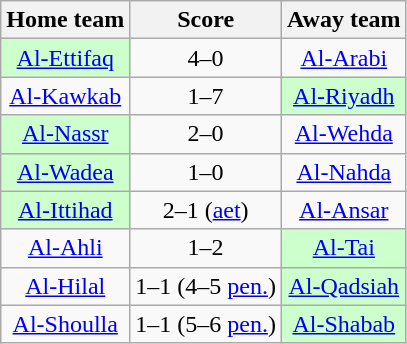<table class="wikitable" style="text-align: center">
<tr>
<th>Home team</th>
<th>Score</th>
<th>Away team</th>
</tr>
<tr>
<td bgcolor="ccffcc"><a href='#'>Al-Ettifaq</a></td>
<td>4–0</td>
<td><a href='#'>Al-Arabi</a></td>
</tr>
<tr>
<td><a href='#'>Al-Kawkab</a></td>
<td>1–7</td>
<td bgcolor="ccffcc"><a href='#'>Al-Riyadh</a></td>
</tr>
<tr>
<td bgcolor="ccffcc"><a href='#'>Al-Nassr</a></td>
<td>2–0</td>
<td><a href='#'>Al-Wehda</a></td>
</tr>
<tr>
<td bgcolor="ccffcc"><a href='#'>Al-Wadea</a></td>
<td>1–0</td>
<td><a href='#'>Al-Nahda</a></td>
</tr>
<tr>
<td bgcolor="ccffcc"><a href='#'>Al-Ittihad</a></td>
<td>2–1 (<a href='#'>aet</a>)</td>
<td><a href='#'>Al-Ansar</a></td>
</tr>
<tr>
<td><a href='#'>Al-Ahli</a></td>
<td>1–2</td>
<td bgcolor="ccffcc"><a href='#'>Al-Tai</a></td>
</tr>
<tr>
<td><a href='#'>Al-Hilal</a></td>
<td>1–1 (4–5 <a href='#'>pen.</a>)</td>
<td bgcolor="ccffcc"><a href='#'>Al-Qadsiah</a></td>
</tr>
<tr>
<td><a href='#'>Al-Shoulla</a></td>
<td>1–1 (5–6 <a href='#'>pen.</a>)</td>
<td bgcolor="ccffcc"><a href='#'>Al-Shabab</a></td>
</tr>
</table>
